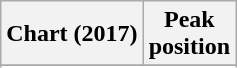<table class="wikitable sortable plainrowheaders" style="text-align:center">
<tr>
<th scope="col">Chart (2017)</th>
<th scope="col">Peak<br> position</th>
</tr>
<tr>
</tr>
<tr>
</tr>
<tr>
</tr>
<tr>
</tr>
</table>
